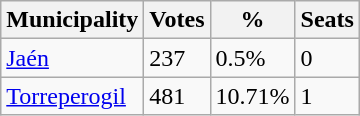<table class="wikitable">
<tr>
<th>Municipality</th>
<th>Votes</th>
<th>%</th>
<th>Seats</th>
</tr>
<tr>
<td><a href='#'>Jaén</a></td>
<td>237</td>
<td>0.5%</td>
<td>0</td>
</tr>
<tr>
<td><a href='#'>Torreperogil</a></td>
<td>481</td>
<td>10.71%</td>
<td>1</td>
</tr>
</table>
